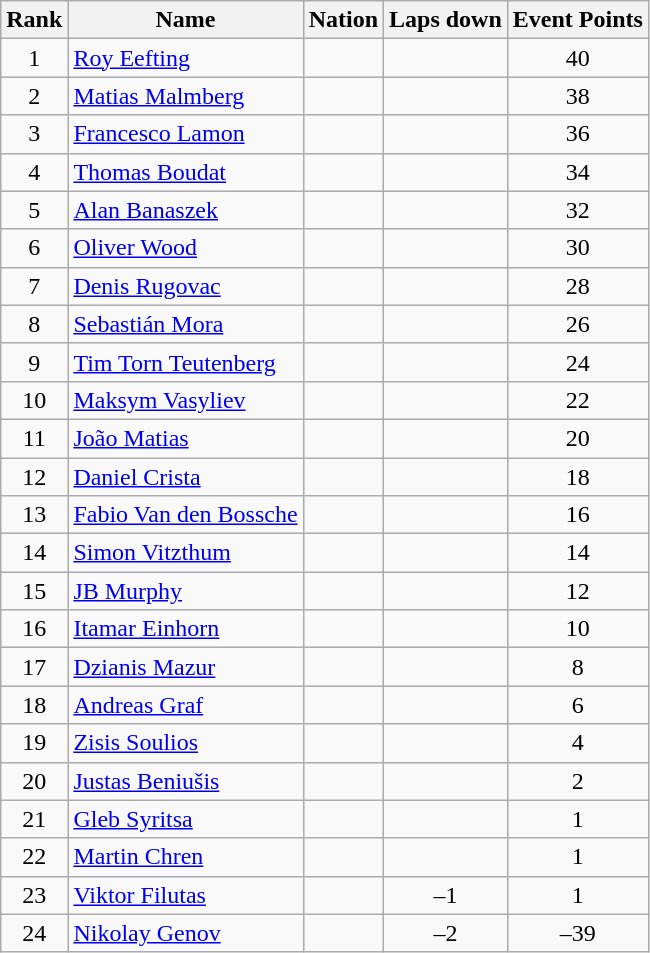<table class="wikitable sortable" style="text-align:center">
<tr>
<th>Rank</th>
<th>Name</th>
<th>Nation</th>
<th>Laps down</th>
<th>Event Points</th>
</tr>
<tr>
<td>1</td>
<td align=left><a href='#'>Roy Eefting</a></td>
<td align=left></td>
<td></td>
<td>40</td>
</tr>
<tr>
<td>2</td>
<td align=left><a href='#'>Matias Malmberg</a></td>
<td align=left></td>
<td></td>
<td>38</td>
</tr>
<tr>
<td>3</td>
<td align=left><a href='#'>Francesco Lamon</a></td>
<td align=left></td>
<td></td>
<td>36</td>
</tr>
<tr>
<td>4</td>
<td align=left><a href='#'>Thomas Boudat</a></td>
<td align=left></td>
<td></td>
<td>34</td>
</tr>
<tr>
<td>5</td>
<td align=left><a href='#'>Alan Banaszek</a></td>
<td align=left></td>
<td></td>
<td>32</td>
</tr>
<tr>
<td>6</td>
<td align=left><a href='#'>Oliver Wood</a></td>
<td align=left></td>
<td></td>
<td>30</td>
</tr>
<tr>
<td>7</td>
<td align=left><a href='#'>Denis Rugovac</a></td>
<td align=left></td>
<td></td>
<td>28</td>
</tr>
<tr>
<td>8</td>
<td align=left><a href='#'>Sebastián Mora</a></td>
<td align=left></td>
<td></td>
<td>26</td>
</tr>
<tr>
<td>9</td>
<td align=left><a href='#'>Tim Torn Teutenberg</a></td>
<td align=left></td>
<td></td>
<td>24</td>
</tr>
<tr>
<td>10</td>
<td align=left><a href='#'>Maksym Vasyliev</a></td>
<td align=left></td>
<td></td>
<td>22</td>
</tr>
<tr>
<td>11</td>
<td align=left><a href='#'>João Matias</a></td>
<td align=left></td>
<td></td>
<td>20</td>
</tr>
<tr>
<td>12</td>
<td align=left><a href='#'>Daniel Crista</a></td>
<td align=left></td>
<td></td>
<td>18</td>
</tr>
<tr>
<td>13</td>
<td align=left><a href='#'>Fabio Van den Bossche</a></td>
<td align=left></td>
<td></td>
<td>16</td>
</tr>
<tr>
<td>14</td>
<td align=left><a href='#'>Simon Vitzthum</a></td>
<td align=left></td>
<td></td>
<td>14</td>
</tr>
<tr>
<td>15</td>
<td align=left><a href='#'>JB Murphy</a></td>
<td align=left></td>
<td></td>
<td>12</td>
</tr>
<tr>
<td>16</td>
<td align=left><a href='#'>Itamar Einhorn</a></td>
<td align=left></td>
<td></td>
<td>10</td>
</tr>
<tr>
<td>17</td>
<td align=left><a href='#'>Dzianis Mazur</a></td>
<td align=left></td>
<td></td>
<td>8</td>
</tr>
<tr>
<td>18</td>
<td align=left><a href='#'>Andreas Graf</a></td>
<td align=left></td>
<td></td>
<td>6</td>
</tr>
<tr>
<td>19</td>
<td align=left><a href='#'>Zisis Soulios</a></td>
<td align=left></td>
<td></td>
<td>4</td>
</tr>
<tr>
<td>20</td>
<td align=left><a href='#'>Justas Beniušis</a></td>
<td align=left></td>
<td></td>
<td>2</td>
</tr>
<tr>
<td>21</td>
<td align=left><a href='#'>Gleb Syritsa</a></td>
<td align=left></td>
<td></td>
<td>1</td>
</tr>
<tr>
<td>22</td>
<td align=left><a href='#'>Martin Chren</a></td>
<td align=left></td>
<td></td>
<td>1</td>
</tr>
<tr>
<td>23</td>
<td align=left><a href='#'>Viktor Filutas</a></td>
<td align=left></td>
<td>–1</td>
<td>1</td>
</tr>
<tr>
<td>24</td>
<td align=left><a href='#'>Nikolay Genov</a></td>
<td align=left></td>
<td>–2</td>
<td>–39</td>
</tr>
</table>
